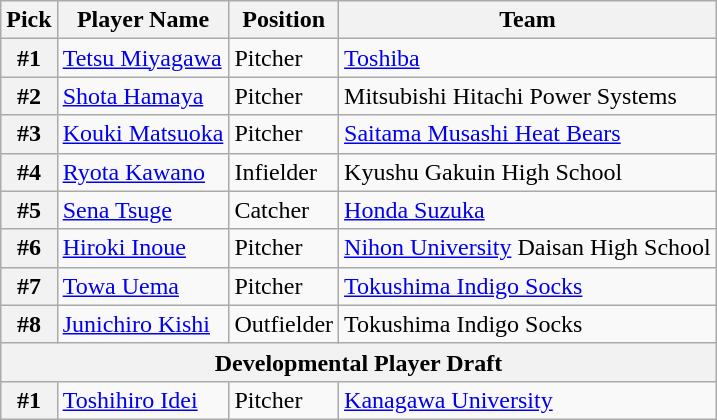<table class="wikitable">
<tr>
<th>Pick</th>
<th>Player Name</th>
<th>Position</th>
<th>Team</th>
</tr>
<tr>
<th>#1</th>
<td><a href='#'>Tetsu Miyagawa</a></td>
<td>Pitcher</td>
<td><a href='#'>Toshiba</a></td>
</tr>
<tr>
<th>#2</th>
<td><a href='#'>Shota Hamaya</a></td>
<td>Pitcher</td>
<td>Mitsubishi Hitachi Power Systems</td>
</tr>
<tr>
<th>#3</th>
<td><a href='#'>Kouki Matsuoka</a></td>
<td>Pitcher</td>
<td><a href='#'>Saitama Musashi Heat Bears</a></td>
</tr>
<tr>
<th>#4</th>
<td><a href='#'>Ryota Kawano</a></td>
<td>Infielder</td>
<td>Kyushu Gakuin High School</td>
</tr>
<tr>
<th>#5</th>
<td><a href='#'>Sena Tsuge</a></td>
<td>Catcher</td>
<td><a href='#'>Honda Suzuka</a></td>
</tr>
<tr>
<th>#6</th>
<td><a href='#'>Hiroki Inoue</a></td>
<td>Pitcher</td>
<td><a href='#'>Nihon University</a> Daisan High School</td>
</tr>
<tr>
<th>#7</th>
<td><a href='#'>Towa Uema</a></td>
<td>Pitcher</td>
<td><a href='#'>Tokushima Indigo Socks</a></td>
</tr>
<tr>
<th>#8</th>
<td><a href='#'>Junichiro Kishi</a></td>
<td>Outfielder</td>
<td>Tokushima Indigo Socks</td>
</tr>
<tr>
<th colspan="5">Developmental Player Draft</th>
</tr>
<tr>
<th>#1</th>
<td><a href='#'>Toshihiro Idei</a></td>
<td>Pitcher</td>
<td><a href='#'>Kanagawa University</a></td>
</tr>
</table>
